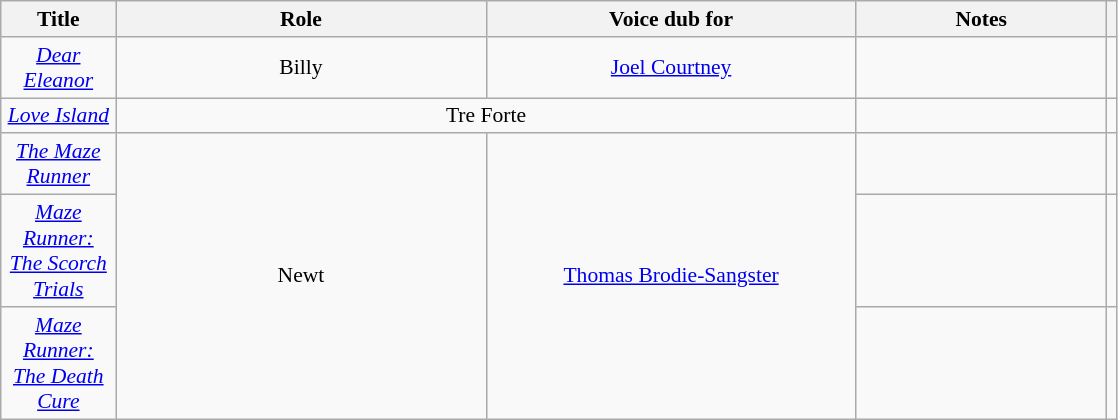<table class="wikitable" style="text-align:center; font-size:0.9em;">
<tr>
<th width="70">Title</th>
<th width="240">Role</th>
<th width="240">Voice dub for</th>
<th width="160">Notes</th>
<th></th>
</tr>
<tr>
<td><em><a href='#'>Dear Eleanor</a></em></td>
<td>Billy</td>
<td><a href='#'>Joel Courtney</a></td>
<td></td>
<td></td>
</tr>
<tr>
<td><em><a href='#'>Love Island</a></em></td>
<td colspan="2">Tre Forte</td>
<td></td>
<td></td>
</tr>
<tr>
<td><em><a href='#'>The Maze Runner</a></em></td>
<td rowspan="3">Newt</td>
<td rowspan="3"><a href='#'>Thomas Brodie-Sangster</a></td>
<td></td>
<td></td>
</tr>
<tr>
<td><em><a href='#'>Maze Runner: The Scorch Trials</a></em></td>
<td></td>
<td></td>
</tr>
<tr>
<td><em><a href='#'>Maze Runner: The Death Cure</a></em></td>
<td></td>
<td></td>
</tr>
</table>
